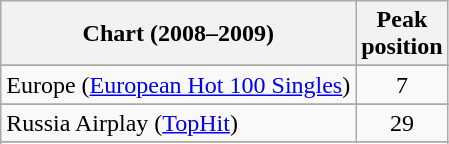<table class="wikitable sortable">
<tr>
<th>Chart (2008–2009)</th>
<th>Peak<br>position</th>
</tr>
<tr>
</tr>
<tr>
</tr>
<tr>
</tr>
<tr>
</tr>
<tr>
</tr>
<tr>
<td>Europe (<a href='#'>European Hot 100 Singles</a>)</td>
<td align="center">7</td>
</tr>
<tr>
</tr>
<tr>
</tr>
<tr>
</tr>
<tr>
</tr>
<tr>
</tr>
<tr>
</tr>
<tr>
</tr>
<tr>
<td>Russia Airplay (<a href='#'>TopHit</a>)</td>
<td align="center">29</td>
</tr>
<tr>
</tr>
<tr>
</tr>
<tr>
</tr>
<tr>
</tr>
<tr>
</tr>
<tr>
</tr>
</table>
